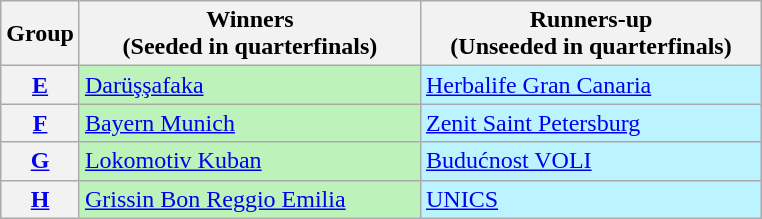<table class="wikitable">
<tr>
<th>Group</th>
<th width=220>Winners<br>(Seeded in quarterfinals)</th>
<th width=220>Runners-up<br>(Unseeded in quarterfinals)</th>
</tr>
<tr>
<th><a href='#'>E</a></th>
<td bgcolor=#BBF3BB> <a href='#'>Darüşşafaka</a></td>
<td bgcolor=#BBF3FF> <a href='#'>Herbalife Gran Canaria</a></td>
</tr>
<tr>
<th><a href='#'>F</a></th>
<td bgcolor=#BBF3BB> <a href='#'>Bayern Munich</a></td>
<td bgcolor=#BBF3FF> <a href='#'>Zenit Saint Petersburg</a></td>
</tr>
<tr>
<th><a href='#'>G</a></th>
<td bgcolor=#BBF3BB> <a href='#'>Lokomotiv Kuban</a></td>
<td bgcolor=#BBF3FF> <a href='#'>Budućnost VOLI</a></td>
</tr>
<tr>
<th><a href='#'>H</a></th>
<td bgcolor=#BBF3BB> <a href='#'>Grissin Bon Reggio Emilia</a></td>
<td bgcolor=#BBF3FF> <a href='#'>UNICS</a></td>
</tr>
</table>
